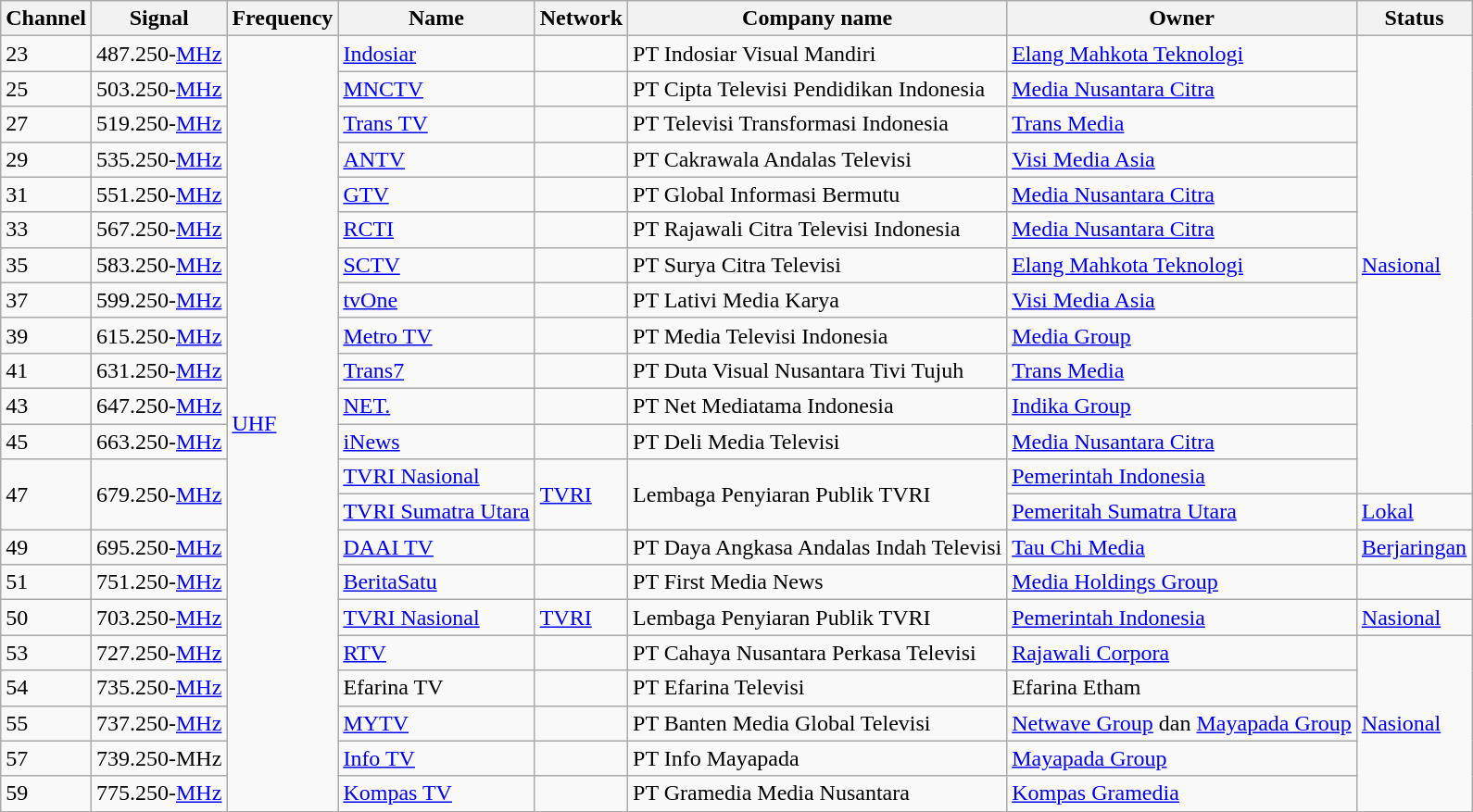<table class="wikitable">
<tr>
<th>Channel</th>
<th>Signal</th>
<th>Frequency</th>
<th>Name</th>
<th>Network</th>
<th>Company name</th>
<th>Owner</th>
<th>Status</th>
</tr>
<tr>
<td>23</td>
<td>487.250-<a href='#'>MHz</a></td>
<td rowspan="28"><a href='#'>UHF</a></td>
<td><a href='#'>Indosiar</a></td>
<td></td>
<td>PT Indosiar Visual Mandiri</td>
<td><a href='#'>Elang Mahkota Teknologi</a></td>
<td rowspan="13"><a href='#'>Nasional</a></td>
</tr>
<tr>
<td>25</td>
<td>503.250-<a href='#'>MHz</a></td>
<td><a href='#'>MNCTV</a></td>
<td></td>
<td>PT Cipta Televisi Pendidikan Indonesia</td>
<td><a href='#'>Media Nusantara Citra</a></td>
</tr>
<tr>
<td>27</td>
<td>519.250-<a href='#'>MHz</a></td>
<td><a href='#'>Trans TV</a></td>
<td></td>
<td>PT Televisi Transformasi Indonesia</td>
<td><a href='#'>Trans Media</a></td>
</tr>
<tr>
<td>29</td>
<td>535.250-<a href='#'>MHz</a></td>
<td><a href='#'>ANTV</a></td>
<td></td>
<td>PT Cakrawala Andalas Televisi</td>
<td><a href='#'>Visi Media Asia</a></td>
</tr>
<tr>
<td>31</td>
<td>551.250-<a href='#'>MHz</a></td>
<td><a href='#'>GTV</a></td>
<td></td>
<td>PT Global Informasi Bermutu</td>
<td><a href='#'>Media Nusantara Citra</a></td>
</tr>
<tr>
<td>33</td>
<td>567.250-<a href='#'>MHz</a></td>
<td><a href='#'>RCTI</a></td>
<td></td>
<td>PT Rajawali Citra Televisi Indonesia</td>
<td><a href='#'>Media Nusantara Citra</a></td>
</tr>
<tr>
<td>35</td>
<td>583.250-<a href='#'>MHz</a></td>
<td><a href='#'>SCTV</a></td>
<td></td>
<td>PT Surya Citra Televisi</td>
<td><a href='#'>Elang Mahkota Teknologi</a></td>
</tr>
<tr>
<td>37</td>
<td>599.250-<a href='#'>MHz</a></td>
<td><a href='#'>tvOne</a></td>
<td></td>
<td>PT Lativi Media Karya</td>
<td><a href='#'>Visi Media Asia</a></td>
</tr>
<tr>
<td>39</td>
<td>615.250-<a href='#'>MHz</a></td>
<td><a href='#'>Metro TV</a></td>
<td></td>
<td>PT Media Televisi Indonesia</td>
<td><a href='#'>Media Group</a></td>
</tr>
<tr>
<td>41</td>
<td>631.250-<a href='#'>MHz</a></td>
<td><a href='#'>Trans7</a></td>
<td></td>
<td>PT Duta Visual Nusantara Tivi Tujuh</td>
<td><a href='#'>Trans Media</a></td>
</tr>
<tr>
<td>43</td>
<td>647.250-<a href='#'>MHz</a></td>
<td><a href='#'>NET.</a></td>
<td></td>
<td>PT Net Mediatama Indonesia</td>
<td><a href='#'>Indika Group</a></td>
</tr>
<tr>
<td>45</td>
<td>663.250-<a href='#'>MHz</a></td>
<td><a href='#'>iNews</a></td>
<td></td>
<td>PT Deli Media Televisi</td>
<td><a href='#'>Media Nusantara Citra</a></td>
</tr>
<tr>
<td rowspan="2">47</td>
<td rowspan="2">679.250-<a href='#'>MHz</a></td>
<td><a href='#'>TVRI Nasional</a></td>
<td rowspan="2"><a href='#'>TVRI</a></td>
<td rowspan="2">Lembaga Penyiaran Publik TVRI</td>
<td><a href='#'>Pemerintah Indonesia</a></td>
</tr>
<tr>
<td><a href='#'>TVRI Sumatra Utara</a></td>
<td><a href='#'>Pemeritah Sumatra Utara</a></td>
<td><a href='#'>Lokal</a></td>
</tr>
<tr>
<td>49</td>
<td>695.250-<a href='#'>MHz</a></td>
<td><a href='#'>DAAI TV</a></td>
<td></td>
<td>PT Daya Angkasa Andalas Indah Televisi</td>
<td><a href='#'>Tau Chi Media</a></td>
<td rowspan="1"><a href='#'>Berjaringan</a></td>
</tr>
<tr>
<td>51</td>
<td>751.250-<a href='#'>MHz</a></td>
<td><a href='#'>BeritaSatu</a></td>
<td></td>
<td>PT First Media News</td>
<td><a href='#'>Media Holdings Group</a></td>
</tr>
<tr>
<td>50</td>
<td>703.250-<a href='#'>MHz</a></td>
<td><a href='#'>TVRI Nasional</a></td>
<td><a href='#'>TVRI</a></td>
<td>Lembaga Penyiaran Publik TVRI</td>
<td><a href='#'>Pemerintah Indonesia</a></td>
<td><a href='#'>Nasional</a></td>
</tr>
<tr>
<td>53</td>
<td>727.250-<a href='#'>MHz</a></td>
<td><a href='#'>RTV</a></td>
<td></td>
<td>PT Cahaya Nusantara Perkasa Televisi</td>
<td><a href='#'>Rajawali Corpora</a></td>
<td rowspan="10"><a href='#'>Nasional</a></td>
</tr>
<tr>
<td>54</td>
<td>735.250-<a href='#'>MHz</a></td>
<td>Efarina TV</td>
<td></td>
<td>PT Efarina Televisi</td>
<td>Efarina Etham</td>
</tr>
<tr>
<td>55</td>
<td>737.250-<a href='#'>MHz</a></td>
<td><a href='#'>MYTV</a></td>
<td></td>
<td>PT Banten Media Global Televisi</td>
<td><a href='#'>Netwave Group</a> dan <a href='#'>Mayapada Group</a></td>
</tr>
<tr>
<td>57</td>
<td>739.250-MHz</td>
<td><a href='#'>Info TV</a></td>
<td></td>
<td>PT Info Mayapada</td>
<td><a href='#'>Mayapada Group</a></td>
</tr>
<tr>
<td>59</td>
<td>775.250-<a href='#'>MHz</a></td>
<td><a href='#'>Kompas TV</a></td>
<td></td>
<td>PT Gramedia Media Nusantara</td>
<td><a href='#'>Kompas Gramedia</a></td>
</tr>
<tr>
</tr>
</table>
